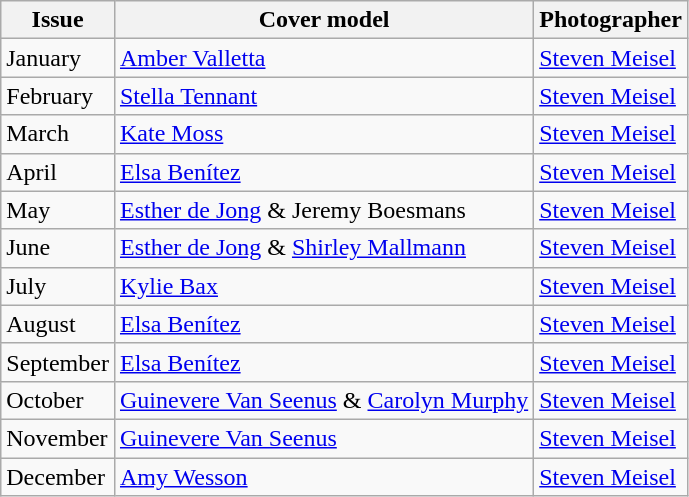<table class="sortable wikitable">
<tr>
<th>Issue</th>
<th>Cover model</th>
<th>Photographer</th>
</tr>
<tr>
<td>January</td>
<td><a href='#'>Amber Valletta</a></td>
<td><a href='#'>Steven Meisel</a></td>
</tr>
<tr>
<td>February</td>
<td><a href='#'>Stella Tennant</a></td>
<td><a href='#'>Steven Meisel</a></td>
</tr>
<tr>
<td>March</td>
<td><a href='#'>Kate Moss</a></td>
<td><a href='#'>Steven Meisel</a></td>
</tr>
<tr>
<td>April</td>
<td><a href='#'>Elsa Benítez</a></td>
<td><a href='#'>Steven Meisel</a></td>
</tr>
<tr>
<td>May</td>
<td><a href='#'>Esther de Jong</a> & Jeremy Boesmans</td>
<td><a href='#'>Steven Meisel</a></td>
</tr>
<tr>
<td>June</td>
<td><a href='#'>Esther de Jong</a> & <a href='#'>Shirley Mallmann</a></td>
<td><a href='#'>Steven Meisel</a></td>
</tr>
<tr>
<td>July</td>
<td><a href='#'>Kylie Bax</a></td>
<td><a href='#'>Steven Meisel</a></td>
</tr>
<tr>
<td>August</td>
<td><a href='#'>Elsa Benítez</a></td>
<td><a href='#'>Steven Meisel</a></td>
</tr>
<tr>
<td>September</td>
<td><a href='#'>Elsa Benítez</a></td>
<td><a href='#'>Steven Meisel</a></td>
</tr>
<tr>
<td>October</td>
<td><a href='#'>Guinevere Van Seenus</a> & <a href='#'>Carolyn Murphy</a></td>
<td><a href='#'>Steven Meisel</a></td>
</tr>
<tr>
<td>November</td>
<td><a href='#'>Guinevere Van Seenus</a></td>
<td><a href='#'>Steven Meisel</a></td>
</tr>
<tr>
<td>December</td>
<td><a href='#'>Amy Wesson</a></td>
<td><a href='#'>Steven Meisel</a></td>
</tr>
</table>
